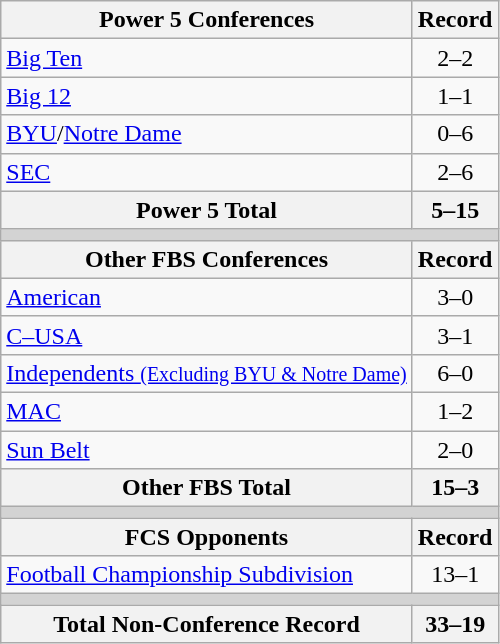<table class="wikitable">
<tr>
<th>Power 5 Conferences</th>
<th>Record</th>
</tr>
<tr>
<td><a href='#'>Big Ten</a></td>
<td align=center>2–2</td>
</tr>
<tr>
<td><a href='#'>Big 12</a></td>
<td align=center>1–1</td>
</tr>
<tr>
<td><a href='#'>BYU</a>/<a href='#'>Notre Dame</a></td>
<td align=center>0–6</td>
</tr>
<tr>
<td><a href='#'>SEC</a></td>
<td align=center>2–6</td>
</tr>
<tr>
<th>Power 5 Total</th>
<th>5–15</th>
</tr>
<tr>
<th colspan="2" style="background:lightgrey;"></th>
</tr>
<tr>
<th>Other FBS Conferences</th>
<th>Record</th>
</tr>
<tr>
<td><a href='#'>American</a></td>
<td align=center>3–0</td>
</tr>
<tr>
<td><a href='#'>C–USA</a></td>
<td align=center>3–1</td>
</tr>
<tr>
<td><a href='#'>Independents <small>(Excluding BYU & Notre Dame)</small></a></td>
<td align=center>6–0</td>
</tr>
<tr>
<td><a href='#'>MAC</a></td>
<td align=center>1–2</td>
</tr>
<tr>
<td><a href='#'>Sun Belt</a></td>
<td align=center>2–0</td>
</tr>
<tr>
<th>Other FBS Total</th>
<th>15–3</th>
</tr>
<tr>
<th colspan="2" style="background:lightgrey;"></th>
</tr>
<tr>
<th>FCS Opponents</th>
<th>Record</th>
</tr>
<tr>
<td><a href='#'>Football Championship Subdivision</a></td>
<td align=center>13–1</td>
</tr>
<tr>
<th colspan="2" style="background:lightgrey;"></th>
</tr>
<tr>
<th>Total Non-Conference Record</th>
<th>33–19</th>
</tr>
</table>
